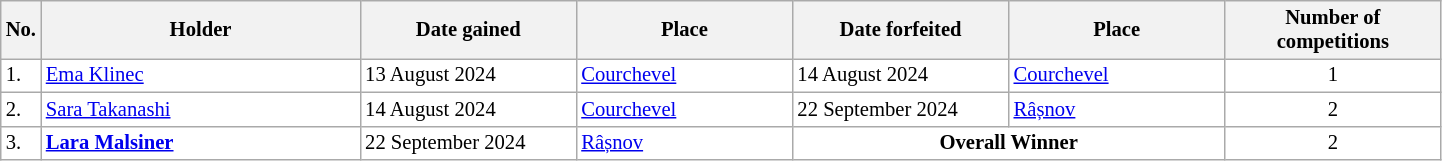<table class="wikitable plainrowheaders" style="background:#fff; font-size:86%; line-height:16px; border:grey solid 1px; border-collapse:collapse;">
<tr>
<th style="width:1em;">No.</th>
<th style="width:15em;">Holder </th>
<th style="width:10em;">Date gained</th>
<th style="width:10em;">Place</th>
<th style="width:10em;">Date forfeited</th>
<th style="width:10em;">Place</th>
<th style="width:10em;">Number of competitions</th>
</tr>
<tr>
<td>1.</td>
<td> <a href='#'>Ema Klinec</a></td>
<td>13 August 2024</td>
<td> <a href='#'>Courchevel</a></td>
<td>14 August 2024</td>
<td> <a href='#'>Courchevel</a></td>
<td align=center>1</td>
</tr>
<tr>
<td>2.</td>
<td> <a href='#'>Sara Takanashi</a></td>
<td>14 August 2024</td>
<td> <a href='#'>Courchevel</a></td>
<td>22 September 2024</td>
<td> <a href='#'>Râșnov</a></td>
<td align=center>2</td>
</tr>
<tr>
<td>3.</td>
<td> <strong><a href='#'>Lara Malsiner</a></strong></td>
<td>22 September 2024</td>
<td> <a href='#'>Râșnov</a></td>
<td align=center colspan=2><strong>Overall Winner</strong></td>
<td align=center>2</td>
</tr>
</table>
